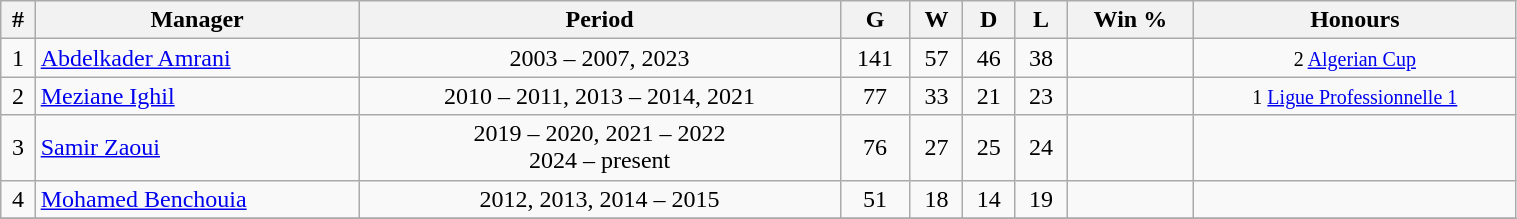<table class="wikitable" width=80% border="2" cellpadding="4" style="border-collapse:collapse; text-align:center;">
<tr>
<th scope="col">#</th>
<th scope="col">Manager</th>
<th scope="col">Period</th>
<th scope="col">G</th>
<th scope="col">W</th>
<th scope="col">D</th>
<th scope="col">L</th>
<th scope="col">Win %</th>
<th scope="col">Honours</th>
</tr>
<tr>
<td>1</td>
<td align="left"> <a href='#'>Abdelkader Amrani</a></td>
<td>2003 – 2007, 2023</td>
<td>141</td>
<td>57</td>
<td>46</td>
<td>38</td>
<td></td>
<td><small>2 <a href='#'>Algerian Cup</a></small></td>
</tr>
<tr>
<td>2</td>
<td align="left"> <a href='#'>Meziane Ighil</a></td>
<td>2010 – 2011, 2013 – 2014, 2021</td>
<td>77</td>
<td>33</td>
<td>21</td>
<td>23</td>
<td></td>
<td><small>1 <a href='#'>Ligue Professionnelle 1</a></small></td>
</tr>
<tr>
<td>3</td>
<td align="left"> <a href='#'>Samir Zaoui</a></td>
<td>2019 – 2020, 2021 – 2022 <br> 2024 – present</td>
<td>76</td>
<td>27</td>
<td>25</td>
<td>24</td>
<td></td>
<td></td>
</tr>
<tr>
<td>4</td>
<td align="left"> <a href='#'>Mohamed Benchouia</a></td>
<td>2012, 2013, 2014 – 2015</td>
<td>51</td>
<td>18</td>
<td>14</td>
<td>19</td>
<td></td>
<td></td>
</tr>
<tr>
</tr>
</table>
